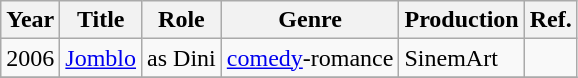<table class="wikitable sortable">
<tr>
<th>Year</th>
<th>Title</th>
<th>Role</th>
<th>Genre</th>
<th>Production</th>
<th>Ref.</th>
</tr>
<tr>
<td>2006</td>
<td><a href='#'>Jomblo</a></td>
<td>as Dini</td>
<td><a href='#'>comedy</a>-romance</td>
<td>SinemArt</td>
<td></td>
</tr>
<tr>
</tr>
</table>
